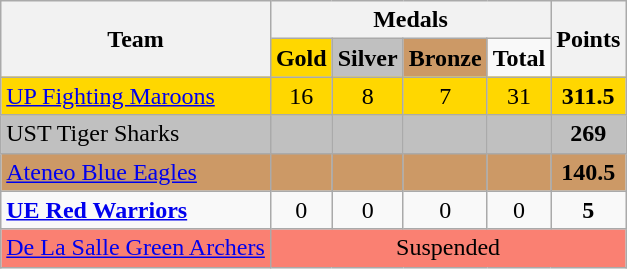<table class="wikitable">
<tr>
<th rowspan=2>Team</th>
<th colspan=4>Medals</th>
<th rowspan=2>Points</th>
</tr>
<tr>
<td align=center bgcolor="gold"><strong> Gold  </strong></td>
<td align=center bgcolor="silver"><strong>Silver</strong></td>
<td align=center bgcolor="CC9966"><strong>Bronze</strong></td>
<td align=center><strong>Total</strong></td>
</tr>
<tr bgcolor="gold">
<td> <a href='#'>UP Fighting Maroons</a></td>
<td align=center>16</td>
<td align=center>8</td>
<td align=center>7</td>
<td align=center>31</td>
<td align=center><strong>311.5</strong></td>
</tr>
<tr bgcolor="silver">
<td> UST Tiger Sharks</td>
<td align=center></td>
<td align=center></td>
<td align=center></td>
<td align=center></td>
<td align=center><strong>269</strong></td>
</tr>
<tr bgcolor="CC9966">
<td> <a href='#'>Ateneo Blue Eagles</a></td>
<td align=center></td>
<td align=center></td>
<td align=center></td>
<td align=center></td>
<td align=center><strong>140.5</strong></td>
</tr>
<tr>
<td> <strong><a href='#'>UE Red Warriors</a></strong></td>
<td align=center>0</td>
<td align=center>0</td>
<td align=center>0</td>
<td align=center>0</td>
<td align=center><strong>5</strong></td>
</tr>
<tr bgcolor=salmon>
<td> <a href='#'>De La Salle Green Archers</a></td>
<td align=center colspan=5>Suspended</td>
</tr>
</table>
